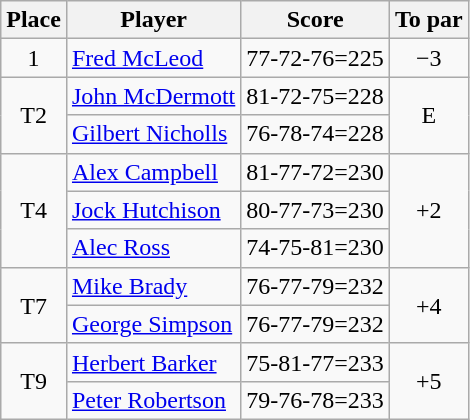<table class=wikitable>
<tr>
<th>Place</th>
<th>Player</th>
<th>Score</th>
<th>To par</th>
</tr>
<tr>
<td align=center>1</td>
<td> <a href='#'>Fred McLeod</a></td>
<td>77-72-76=225</td>
<td align=center>−3</td>
</tr>
<tr>
<td align=center rowspan=2>T2</td>
<td> <a href='#'>John McDermott</a></td>
<td>81-72-75=228</td>
<td rowspan=2 align=center>E</td>
</tr>
<tr>
<td> <a href='#'>Gilbert Nicholls</a></td>
<td>76-78-74=228</td>
</tr>
<tr>
<td rowspan=3 align=center>T4</td>
<td> <a href='#'>Alex Campbell</a></td>
<td>81-77-72=230</td>
<td rowspan=3 align=center>+2</td>
</tr>
<tr>
<td> <a href='#'>Jock Hutchison</a></td>
<td>80-77-73=230</td>
</tr>
<tr>
<td> <a href='#'>Alec Ross</a></td>
<td>74-75-81=230</td>
</tr>
<tr>
<td rowspan=2 align=center>T7</td>
<td> <a href='#'>Mike Brady</a></td>
<td>76-77-79=232</td>
<td rowspan=2 align=center>+4</td>
</tr>
<tr>
<td> <a href='#'>George Simpson</a></td>
<td>76-77-79=232</td>
</tr>
<tr>
<td rowspan=2 align=center>T9</td>
<td> <a href='#'>Herbert Barker</a></td>
<td>75-81-77=233</td>
<td rowspan=2 align=center>+5</td>
</tr>
<tr>
<td> <a href='#'>Peter Robertson</a></td>
<td>79-76-78=233</td>
</tr>
</table>
